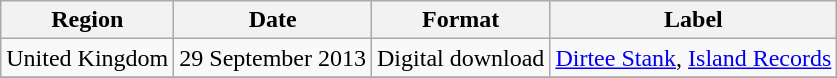<table class=wikitable>
<tr>
<th>Region</th>
<th>Date</th>
<th>Format</th>
<th>Label</th>
</tr>
<tr>
<td>United Kingdom</td>
<td>29 September 2013</td>
<td>Digital download</td>
<td><a href='#'>Dirtee Stank</a>, <a href='#'>Island Records</a></td>
</tr>
<tr>
</tr>
</table>
